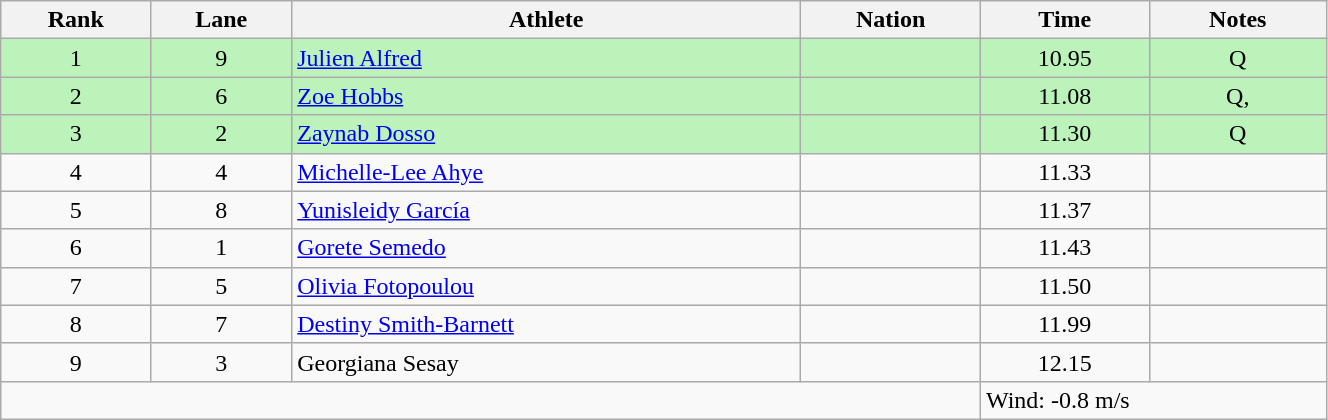<table class="wikitable sortable" style="text-align:center;width: 70%;">
<tr>
<th>Rank</th>
<th>Lane</th>
<th>Athlete</th>
<th>Nation</th>
<th>Time</th>
<th>Notes</th>
</tr>
<tr bgcolor=bbf3bb>
<td>1</td>
<td>9</td>
<td align=left><a href='#'>Julien Alfred</a></td>
<td align=left></td>
<td>10.95</td>
<td>Q</td>
</tr>
<tr bgcolor=bbf3bb>
<td>2</td>
<td>6</td>
<td align=left><a href='#'>Zoe Hobbs</a></td>
<td align=left></td>
<td>11.08</td>
<td>Q, </td>
</tr>
<tr bgcolor=bbf3bb>
<td>3</td>
<td>2</td>
<td align=left><a href='#'>Zaynab Dosso</a></td>
<td align=left></td>
<td>11.30</td>
<td>Q</td>
</tr>
<tr>
<td>4</td>
<td>4</td>
<td align=left><a href='#'>Michelle-Lee Ahye</a></td>
<td align=left></td>
<td>11.33</td>
<td></td>
</tr>
<tr>
<td>5</td>
<td>8</td>
<td align=left><a href='#'>Yunisleidy García</a></td>
<td align=left></td>
<td>11.37</td>
<td></td>
</tr>
<tr>
<td>6</td>
<td>1</td>
<td align=left><a href='#'>Gorete Semedo</a></td>
<td align=left></td>
<td>11.43</td>
<td></td>
</tr>
<tr>
<td>7</td>
<td>5</td>
<td align=left><a href='#'>Olivia Fotopoulou</a></td>
<td align=left></td>
<td>11.50</td>
<td></td>
</tr>
<tr>
<td>8</td>
<td>7</td>
<td align=left><a href='#'>Destiny Smith-Barnett</a></td>
<td align=left></td>
<td>11.99</td>
<td></td>
</tr>
<tr>
<td>9</td>
<td>3</td>
<td align=left>Georgiana Sesay</td>
<td align=left></td>
<td>12.15</td>
<td></td>
</tr>
<tr class="sortbottom">
<td colspan="4"></td>
<td colspan="2" style="text-align:left;">Wind: -0.8 m/s</td>
</tr>
</table>
